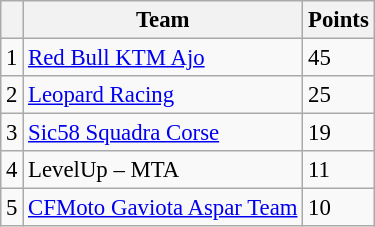<table class="wikitable" style="font-size: 95%;">
<tr>
<th></th>
<th>Team</th>
<th>Points</th>
</tr>
<tr>
<td align=center>1</td>
<td> <a href='#'>Red Bull KTM Ajo</a></td>
<td align=left>45</td>
</tr>
<tr>
<td align=center>2</td>
<td> <a href='#'>Leopard Racing</a></td>
<td align=left>25</td>
</tr>
<tr>
<td align=center>3</td>
<td> <a href='#'>Sic58 Squadra Corse</a></td>
<td align=left>19</td>
</tr>
<tr>
<td align=center>4</td>
<td> LevelUp – MTA</td>
<td align=left>11</td>
</tr>
<tr>
<td align=center>5</td>
<td> <a href='#'>CFMoto Gaviota Aspar Team</a></td>
<td align=left>10</td>
</tr>
</table>
